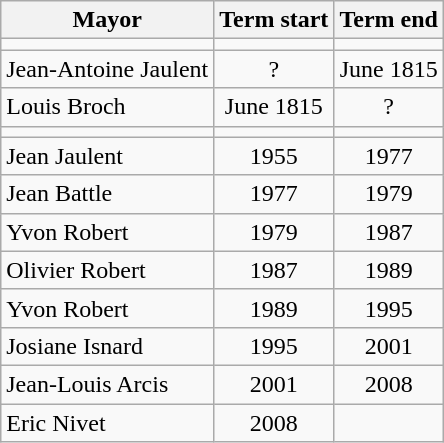<table class="wikitable">
<tr>
<th>Mayor</th>
<th>Term start</th>
<th>Term end</th>
</tr>
<tr>
<td></td>
<td align=center></td>
<td align=center></td>
</tr>
<tr>
<td>Jean-Antoine Jaulent</td>
<td align=center>?</td>
<td align=center>June 1815</td>
</tr>
<tr>
<td>Louis Broch</td>
<td align=center>June 1815</td>
<td align=center>?</td>
</tr>
<tr>
<td></td>
<td align=center></td>
<td align=center></td>
</tr>
<tr>
<td>Jean Jaulent</td>
<td align=center>1955</td>
<td align=center>1977</td>
</tr>
<tr>
<td>Jean Battle</td>
<td align=center>1977</td>
<td align=center>1979</td>
</tr>
<tr>
<td>Yvon Robert</td>
<td align=center>1979</td>
<td align=center>1987</td>
</tr>
<tr>
<td>Olivier Robert</td>
<td align=center>1987</td>
<td align=center>1989</td>
</tr>
<tr>
<td>Yvon Robert</td>
<td align=center>1989</td>
<td align=center>1995</td>
</tr>
<tr>
<td>Josiane Isnard</td>
<td align=center>1995</td>
<td align=center>2001</td>
</tr>
<tr>
<td>Jean-Louis Arcis</td>
<td align=center>2001</td>
<td align=center>2008</td>
</tr>
<tr>
<td>Eric Nivet</td>
<td align=center>2008</td>
<td align=center></td>
</tr>
</table>
